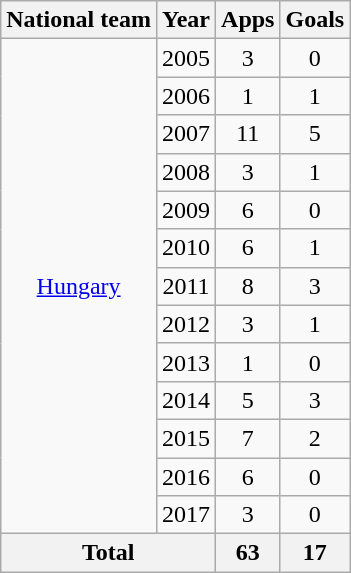<table class="wikitable" style="text-align:center">
<tr>
<th>National team</th>
<th>Year</th>
<th>Apps</th>
<th>Goals</th>
</tr>
<tr>
<td rowspan="13"><a href='#'>Hungary</a></td>
<td>2005</td>
<td>3</td>
<td>0</td>
</tr>
<tr>
<td>2006</td>
<td>1</td>
<td>1</td>
</tr>
<tr>
<td>2007</td>
<td>11</td>
<td>5</td>
</tr>
<tr>
<td>2008</td>
<td>3</td>
<td>1</td>
</tr>
<tr>
<td>2009</td>
<td>6</td>
<td>0</td>
</tr>
<tr>
<td>2010</td>
<td>6</td>
<td>1</td>
</tr>
<tr>
<td>2011</td>
<td>8</td>
<td>3</td>
</tr>
<tr>
<td>2012</td>
<td>3</td>
<td>1</td>
</tr>
<tr>
<td>2013</td>
<td>1</td>
<td>0</td>
</tr>
<tr>
<td>2014</td>
<td>5</td>
<td>3</td>
</tr>
<tr>
<td>2015</td>
<td>7</td>
<td>2</td>
</tr>
<tr>
<td>2016</td>
<td>6</td>
<td>0</td>
</tr>
<tr>
<td>2017</td>
<td>3</td>
<td>0</td>
</tr>
<tr>
<th colspan="2">Total</th>
<th>63</th>
<th>17</th>
</tr>
</table>
